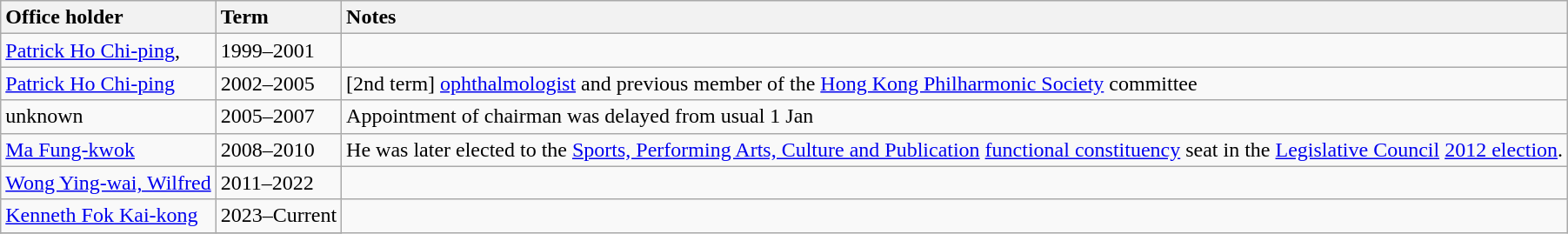<table class="wikitable">
<tr>
<th style="text-align: left;">Office holder</th>
<th style="text-align: left;">Term</th>
<th style="text-align: left;">Notes</th>
</tr>
<tr>
<td><a href='#'>Patrick Ho Chi-ping</a>,</td>
<td>1999–2001</td>
<td></td>
</tr>
<tr>
<td><a href='#'>Patrick Ho Chi-ping</a></td>
<td>2002–2005</td>
<td>[2nd term] <a href='#'>ophthalmologist</a> and previous member of the <a href='#'>Hong Kong Philharmonic Society</a> committee</td>
</tr>
<tr>
<td>unknown</td>
<td>2005–2007</td>
<td>Appointment of chairman was delayed from usual 1 Jan</td>
</tr>
<tr>
<td><a href='#'>Ma Fung-kwok</a></td>
<td>2008–2010</td>
<td>He was later elected to the <a href='#'>Sports, Performing Arts, Culture and Publication</a> <a href='#'>functional constituency</a> seat in the <a href='#'>Legislative Council</a> <a href='#'>2012 election</a>.</td>
</tr>
<tr>
<td><a href='#'>Wong Ying-wai, Wilfred</a></td>
<td>2011–2022</td>
<td></td>
</tr>
<tr>
<td><a href='#'>Kenneth Fok Kai-kong</a></td>
<td>2023–Current</td>
</tr>
<tr>
</tr>
</table>
